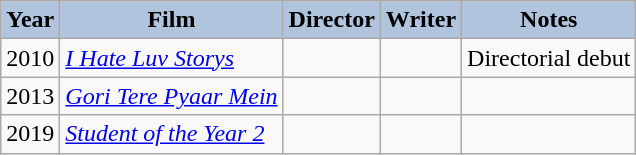<table class="wikitable">
<tr style="text-align:center;">
<th style="background:#B0C4DE;">Year</th>
<th style="background:#B0C4DE;">Film</th>
<th style="background:#B0C4DE;">Director</th>
<th style="background:#B0C4DE;">Writer</th>
<th style="background:#B0C4DE;">Notes</th>
</tr>
<tr>
<td>2010</td>
<td><em><a href='#'>I Hate Luv Storys</a></em></td>
<td></td>
<td></td>
<td>Directorial debut</td>
</tr>
<tr>
<td>2013</td>
<td><em><a href='#'>Gori Tere Pyaar Mein</a></em></td>
<td></td>
<td></td>
<td></td>
</tr>
<tr>
<td>2019</td>
<td><em><a href='#'>Student of the Year 2</a></em></td>
<td></td>
<td></td>
<td></td>
</tr>
</table>
